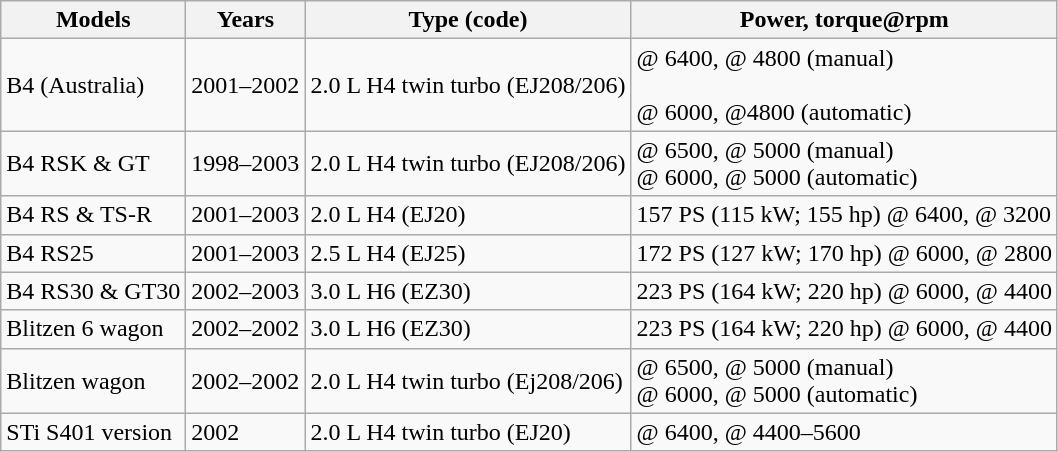<table class="wikitable">
<tr>
<th>Models</th>
<th>Years</th>
<th>Type (code)</th>
<th>Power, torque@rpm</th>
</tr>
<tr>
<td>B4 (Australia)</td>
<td>2001–2002</td>
<td> 2.0 L  H4 twin turbo (EJ208/206)</td>
<td> @ 6400,  @ 4800 (manual)<br><br> @ 6000, @4800 (automatic)</td>
</tr>
<tr>
<td>B4 RSK & GT</td>
<td>1998–2003</td>
<td> 2.0 L H4 twin turbo (EJ208/206)</td>
<td> @ 6500,  @ 5000 (manual)<br> @ 6000,  @ 5000 (automatic)</td>
</tr>
<tr>
<td>B4 RS & TS-R</td>
<td>2001–2003</td>
<td>2.0 L H4 (EJ20)</td>
<td>157 PS (115 kW; 155 hp) @ 6400,  @ 3200</td>
</tr>
<tr>
<td>B4 RS25</td>
<td>2001–2003</td>
<td>2.5 L H4 (EJ25)</td>
<td>172 PS (127 kW; 170 hp) @ 6000,  @ 2800</td>
</tr>
<tr>
<td>B4 RS30 & GT30</td>
<td>2002–2003</td>
<td>3.0 L H6 (EZ30)</td>
<td>223 PS (164 kW; 220 hp) @ 6000,  @ 4400</td>
</tr>
<tr>
<td>Blitzen 6 wagon</td>
<td>2002–2002</td>
<td>3.0 L H6 (EZ30)</td>
<td>223 PS (164 kW; 220 hp) @ 6000,  @ 4400</td>
</tr>
<tr>
<td>Blitzen wagon</td>
<td>2002–2002</td>
<td> 2.0 L H4 twin turbo (Ej208/206)</td>
<td> @ 6500,  @ 5000 (manual)<br> @ 6000,  @ 5000 (automatic)</td>
</tr>
<tr>
<td>STi S401 version</td>
<td>2002</td>
<td>2.0 L H4 twin turbo (EJ20)</td>
<td> @ 6400,  @ 4400–5600</td>
</tr>
</table>
